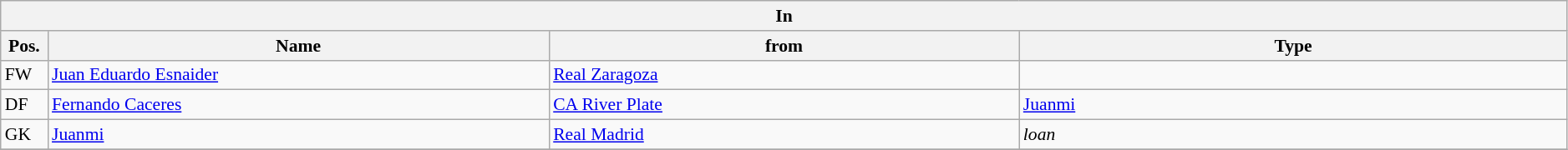<table class="wikitable" style="font-size:90%;width:99%;">
<tr>
<th colspan="4">In</th>
</tr>
<tr>
<th width=3%>Pos.</th>
<th width=32%>Name</th>
<th width=30%>from</th>
<th width=35%>Type</th>
</tr>
<tr>
<td>FW</td>
<td><a href='#'>Juan Eduardo Esnaider</a></td>
<td><a href='#'>Real Zaragoza</a></td>
<td></td>
</tr>
<tr>
<td>DF</td>
<td><a href='#'>Fernando Caceres</a></td>
<td><a href='#'>CA River Plate</a></td>
<td><a href='#'>Juanmi</a></td>
</tr>
<tr>
<td>GK</td>
<td><a href='#'>Juanmi</a></td>
<td><a href='#'>Real Madrid</a></td>
<td><em>loan</em></td>
</tr>
<tr>
</tr>
</table>
